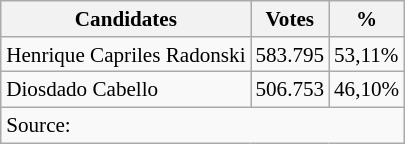<table class="wikitable" style="float:right; margin-left:1em; font-size:88%;">
<tr>
<th>Candidates</th>
<th>Votes</th>
<th>%</th>
</tr>
<tr>
<td>Henrique Capriles Radonski</td>
<td>583.795</td>
<td>53,11%</td>
</tr>
<tr>
<td>Diosdado Cabello</td>
<td>506.753</td>
<td>46,10%</td>
</tr>
<tr>
<td colspan=3>Source:  </td>
</tr>
</table>
